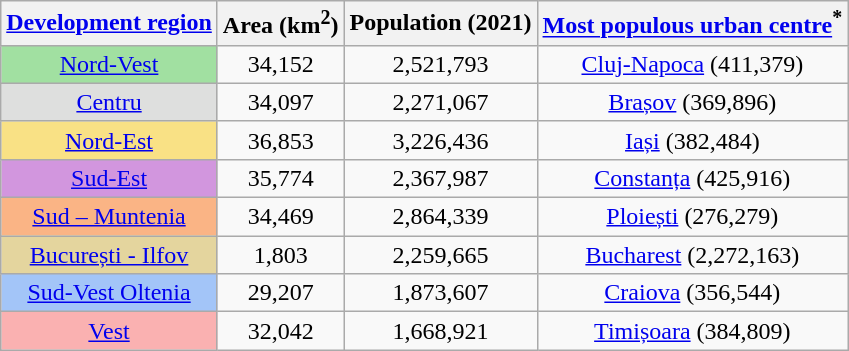<table class="wikitable sortable">
<tr>
<th><a href='#'>Development region</a></th>
<th>Area (km<sup>2</sup>)</th>
<th>Population (2021)</th>
<th><a href='#'>Most populous urban centre</a><sup>*</sup></th>
</tr>
<tr style="text-align:center;">
<td style="background:#a1e0a1; color:#000;"><a href='#'>Nord-Vest</a></td>
<td>34,152</td>
<td>2,521,793</td>
<td><a href='#'>Cluj-Napoca</a> (411,379)</td>
</tr>
<tr style="text-align:center;">
<td style="background:#dedfde; color:#000;"><a href='#'>Centru</a></td>
<td>34,097</td>
<td>2,271,067</td>
<td><a href='#'>Brașov</a> (369,896)</td>
</tr>
<tr style="text-align:center;">
<td style="background:#f9e185; color:#000;"><a href='#'>Nord-Est</a></td>
<td>36,853</td>
<td>3,226,436</td>
<td><a href='#'>Iași</a> (382,484)</td>
</tr>
<tr style="text-align:center;">
<td style="background:#d296de; color:#000;"><a href='#'>Sud-Est</a></td>
<td>35,774</td>
<td>2,367,987</td>
<td><a href='#'>Constanța</a> (425,916)</td>
</tr>
<tr style="text-align:center;">
<td style="background:#fab485; color:#000;"><a href='#'>Sud – Muntenia</a></td>
<td>34,469</td>
<td>2,864,339</td>
<td><a href='#'>Ploiești</a> (276,279)</td>
</tr>
<tr style="text-align:center;">
<td style="background:#e4d59e; color:#000;"><a href='#'>București - Ilfov</a></td>
<td>1,803</td>
<td>2,259,665</td>
<td><a href='#'>Bucharest</a> (2,272,163)</td>
</tr>
<tr style="text-align:center;">
<td style="background:#a3c5f8; color:#000;"><a href='#'>Sud-Vest Oltenia</a></td>
<td>29,207</td>
<td>1,873,607</td>
<td><a href='#'>Craiova</a> (356,544)</td>
</tr>
<tr style="text-align:center;">
<td style="background:#fab1b1; color:#000;"><a href='#'>Vest</a></td>
<td>32,042</td>
<td>1,668,921</td>
<td><a href='#'>Timișoara</a> (384,809)</td>
</tr>
</table>
